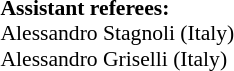<table width=50% style="font-size: 90%">
<tr>
<td><br><strong>Assistant referees:</strong>
<br>Alessandro Stagnoli (Italy)
<br>Alessandro Griselli (Italy)</td>
</tr>
</table>
